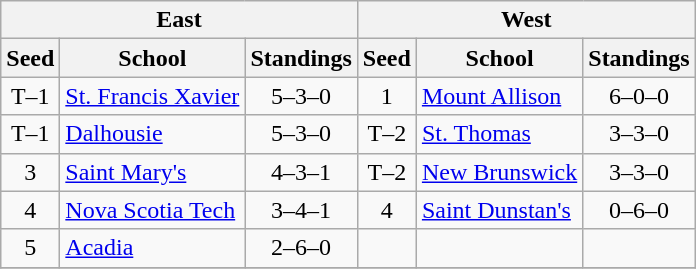<table class="wikitable">
<tr>
<th colspan=3>East</th>
<th colspan=3>West</th>
</tr>
<tr>
<th>Seed</th>
<th>School</th>
<th>Standings</th>
<th>Seed</th>
<th>School</th>
<th>Standings</th>
</tr>
<tr>
<td align=center>T–1</td>
<td><a href='#'>St. Francis Xavier</a></td>
<td align=center>5–3–0</td>
<td align=center>1</td>
<td><a href='#'>Mount Allison</a></td>
<td align=center>6–0–0</td>
</tr>
<tr>
<td align=center>T–1</td>
<td><a href='#'>Dalhousie</a></td>
<td align=center>5–3–0</td>
<td align=center>T–2</td>
<td><a href='#'>St. Thomas</a></td>
<td align=center>3–3–0</td>
</tr>
<tr>
<td align=center>3</td>
<td><a href='#'>Saint Mary's</a></td>
<td align=center>4–3–1</td>
<td align=center>T–2</td>
<td><a href='#'>New Brunswick</a></td>
<td align=center>3–3–0</td>
</tr>
<tr>
<td align=center>4</td>
<td><a href='#'>Nova Scotia Tech</a></td>
<td align=center>3–4–1</td>
<td align=center>4</td>
<td><a href='#'>Saint Dunstan's</a></td>
<td align=center>0–6–0</td>
</tr>
<tr>
<td align=center>5</td>
<td><a href='#'>Acadia</a></td>
<td align=center>2–6–0</td>
<td></td>
<td></td>
<td></td>
</tr>
<tr>
</tr>
</table>
